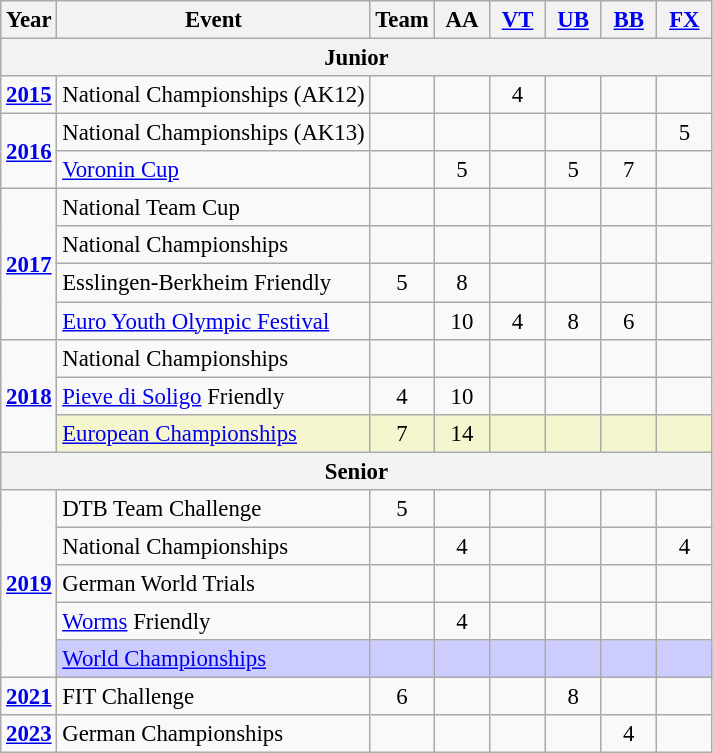<table class="wikitable" style="text-align:center; font-size:95%;">
<tr>
<th align=center>Year</th>
<th align=center>Event</th>
<th style="width:30px;">Team</th>
<th style="width:30px;">AA</th>
<th style="width:30px;"><a href='#'>VT</a></th>
<th style="width:30px;"><a href='#'>UB</a></th>
<th style="width:30px;"><a href='#'>BB</a></th>
<th style="width:30px;"><a href='#'>FX</a></th>
</tr>
<tr>
<th colspan="8"><strong>Junior</strong></th>
</tr>
<tr>
<td rowspan="1"><strong><a href='#'>2015</a></strong></td>
<td align=left>National Championships (AK12)</td>
<td></td>
<td></td>
<td>4</td>
<td></td>
<td></td>
<td></td>
</tr>
<tr>
<td rowspan="2"><strong><a href='#'>2016</a></strong></td>
<td align=left>National Championships (AK13)</td>
<td></td>
<td></td>
<td></td>
<td></td>
<td></td>
<td>5</td>
</tr>
<tr>
<td align=left><a href='#'>Voronin Cup</a></td>
<td></td>
<td>5</td>
<td></td>
<td>5</td>
<td>7</td>
<td></td>
</tr>
<tr>
<td rowspan="4"><strong><a href='#'>2017</a></strong></td>
<td align=left>National Team Cup</td>
<td></td>
<td></td>
<td></td>
<td></td>
<td></td>
<td></td>
</tr>
<tr>
<td align=left>National Championships</td>
<td></td>
<td></td>
<td></td>
<td></td>
<td></td>
<td></td>
</tr>
<tr>
<td align=left>Esslingen-Berkheim Friendly</td>
<td>5</td>
<td>8</td>
<td></td>
<td></td>
<td></td>
<td></td>
</tr>
<tr>
<td align=left><a href='#'>Euro Youth Olympic Festival</a></td>
<td></td>
<td>10</td>
<td>4</td>
<td>8</td>
<td>6</td>
<td></td>
</tr>
<tr>
<td rowspan="3"><strong><a href='#'>2018</a></strong></td>
<td align=left>National Championships</td>
<td></td>
<td></td>
<td></td>
<td></td>
<td></td>
<td></td>
</tr>
<tr>
<td align=left><a href='#'>Pieve di Soligo</a> Friendly</td>
<td>4</td>
<td>10</td>
<td></td>
<td></td>
<td></td>
<td></td>
</tr>
<tr bgcolor=#F5F6CE>
<td align=left><a href='#'>European Championships</a></td>
<td>7</td>
<td>14</td>
<td></td>
<td></td>
<td></td>
<td></td>
</tr>
<tr>
<th colspan="8"><strong>Senior</strong></th>
</tr>
<tr>
<td rowspan="5"><strong><a href='#'>2019</a></strong></td>
<td align=left>DTB Team Challenge</td>
<td>5</td>
<td></td>
<td></td>
<td></td>
<td></td>
<td></td>
</tr>
<tr>
<td align=left>National Championships</td>
<td></td>
<td>4</td>
<td></td>
<td></td>
<td></td>
<td>4</td>
</tr>
<tr>
<td align=left>German World Trials</td>
<td></td>
<td></td>
<td></td>
<td></td>
<td></td>
<td></td>
</tr>
<tr>
<td align=left><a href='#'>Worms</a> Friendly</td>
<td></td>
<td>4</td>
<td></td>
<td></td>
<td></td>
<td></td>
</tr>
<tr bgcolor=#CCCCFF>
<td align=left><a href='#'>World Championships</a></td>
<td></td>
<td></td>
<td></td>
<td></td>
<td></td>
<td></td>
</tr>
<tr>
<td rowspan="1"><strong><a href='#'>2021</a></strong></td>
<td align=left>FIT Challenge</td>
<td>6</td>
<td></td>
<td></td>
<td>8</td>
<td></td>
<td></td>
</tr>
<tr>
<td rowspan="1"><strong><a href='#'>2023</a></strong></td>
<td align=left>German Championships</td>
<td></td>
<td></td>
<td></td>
<td></td>
<td>4</td>
<td></td>
</tr>
</table>
